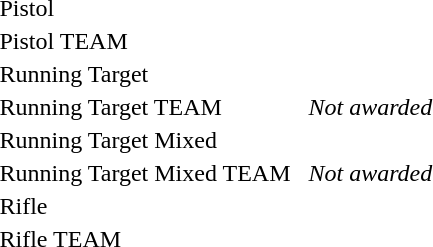<table>
<tr>
<td>Pistol</td>
<td></td>
<td></td>
<td></td>
</tr>
<tr>
<td>Pistol TEAM</td>
<td></td>
<td></td>
<td></td>
</tr>
<tr>
<td>Running Target</td>
<td></td>
<td></td>
<td></td>
</tr>
<tr>
<td>Running Target TEAM</td>
<td></td>
<td></td>
<td><em>Not awarded</em></td>
</tr>
<tr>
<td>Running Target Mixed</td>
<td></td>
<td></td>
<td></td>
</tr>
<tr>
<td>Running Target Mixed TEAM</td>
<td></td>
<td></td>
<td><em>Not awarded</em></td>
</tr>
<tr>
<td>Rifle</td>
<td></td>
<td></td>
<td></td>
</tr>
<tr>
<td>Rifle TEAM</td>
<td></td>
<td></td>
<td></td>
</tr>
</table>
